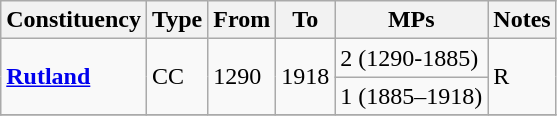<table class="wikitable">
<tr>
<th>Constituency</th>
<th>Type</th>
<th>From</th>
<th>To</th>
<th>MPs</th>
<th>Notes</th>
</tr>
<tr>
<td rowspan="2"><strong><a href='#'>Rutland</a></strong></td>
<td rowspan="2">CC</td>
<td rowspan="2">1290</td>
<td rowspan="2">1918</td>
<td>2 (1290-1885)</td>
<td rowspan="2">R</td>
</tr>
<tr>
<td>1 (1885–1918)</td>
</tr>
<tr>
</tr>
</table>
